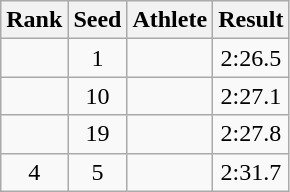<table class="wikitable sortable" style="text-align:center">
<tr>
<th>Rank</th>
<th>Seed</th>
<th>Athlete</th>
<th>Result</th>
</tr>
<tr>
<td></td>
<td>1</td>
<td align="left"></td>
<td>2:26.5</td>
</tr>
<tr>
<td></td>
<td>10</td>
<td align="left"></td>
<td>2:27.1</td>
</tr>
<tr>
<td></td>
<td>19</td>
<td align="left"></td>
<td>2:27.8</td>
</tr>
<tr>
<td>4</td>
<td>5</td>
<td align="left"></td>
<td>2:31.7</td>
</tr>
</table>
